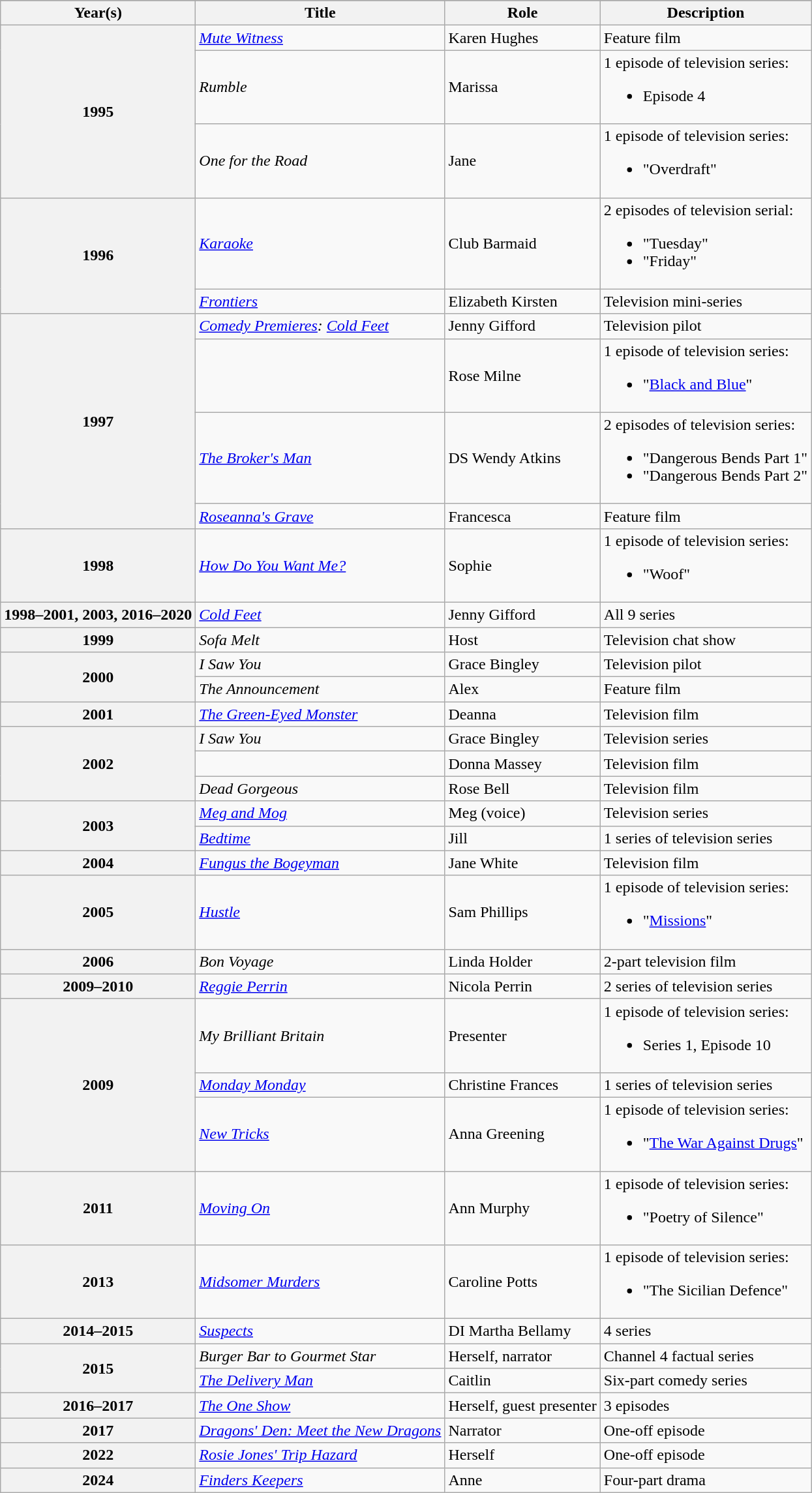<table class="wikitable plainrowheaders sortable">
<tr>
</tr>
<tr>
<th scope=col>Year(s)</th>
<th scope=col>Title</th>
<th scope=col>Role</th>
<th scope=col class=unsortable>Description</th>
</tr>
<tr>
<th scope=row rowspan=3>1995</th>
<td><em><a href='#'>Mute Witness</a></em></td>
<td>Karen Hughes</td>
<td>Feature film</td>
</tr>
<tr>
<td><em>Rumble</em></td>
<td>Marissa</td>
<td>1 episode of television series:<br><ul><li>Episode 4</li></ul></td>
</tr>
<tr>
<td><em>One for the Road</em></td>
<td>Jane</td>
<td>1 episode of television series:<br><ul><li>"Overdraft"</li></ul></td>
</tr>
<tr>
<th scope=row rowspan=2>1996</th>
<td><em><a href='#'>Karaoke</a></em></td>
<td>Club Barmaid</td>
<td>2 episodes of television serial:<br><ul><li>"Tuesday"</li><li>"Friday"</li></ul></td>
</tr>
<tr>
<td><em><a href='#'>Frontiers</a></em></td>
<td>Elizabeth Kirsten</td>
<td>Television mini-series</td>
</tr>
<tr>
<th scope=row rowspan=4>1997</th>
<td><em><a href='#'>Comedy Premieres</a>: <a href='#'>Cold Feet</a></em></td>
<td>Jenny Gifford</td>
<td>Television pilot</td>
</tr>
<tr>
<td><em></em></td>
<td>Rose Milne</td>
<td>1 episode of television series:<br><ul><li>"<a href='#'>Black and Blue</a>"</li></ul></td>
</tr>
<tr>
<td><em><a href='#'>The Broker's Man</a></em></td>
<td>DS Wendy Atkins</td>
<td>2 episodes of television series:<br><ul><li>"Dangerous Bends Part 1"</li><li>"Dangerous Bends Part 2"</li></ul></td>
</tr>
<tr>
<td><em><a href='#'>Roseanna's Grave</a></em></td>
<td>Francesca</td>
<td>Feature film</td>
</tr>
<tr>
<th scope=row>1998</th>
<td><em><a href='#'>How Do You Want Me?</a></em></td>
<td>Sophie</td>
<td>1 episode of television series:<br><ul><li>"Woof"</li></ul></td>
</tr>
<tr>
<th scope=row>1998–2001, 2003, 2016–2020</th>
<td><em><a href='#'>Cold Feet</a></em></td>
<td>Jenny Gifford</td>
<td>All 9 series</td>
</tr>
<tr>
<th scope=row>1999</th>
<td><em>Sofa Melt</em></td>
<td>Host</td>
<td>Television chat show</td>
</tr>
<tr>
<th scope=row rowspan=2>2000</th>
<td><em>I Saw You</em></td>
<td>Grace Bingley</td>
<td>Television pilot</td>
</tr>
<tr>
<td><em>The Announcement</em></td>
<td>Alex</td>
<td>Feature film</td>
</tr>
<tr>
<th scope=row>2001</th>
<td><em><a href='#'>The Green-Eyed Monster</a></em></td>
<td>Deanna</td>
<td>Television film</td>
</tr>
<tr>
<th scope=row rowspan=3>2002</th>
<td><em>I Saw You</em></td>
<td>Grace Bingley</td>
<td>Television series</td>
</tr>
<tr>
<td><em></em></td>
<td>Donna Massey</td>
<td>Television film</td>
</tr>
<tr>
<td><em>Dead Gorgeous</em></td>
<td>Rose Bell</td>
<td>Television film</td>
</tr>
<tr>
<th scope=row rowspan=2>2003</th>
<td><em><a href='#'>Meg and Mog</a></em></td>
<td>Meg (voice)</td>
<td>Television series</td>
</tr>
<tr>
<td><em><a href='#'>Bedtime</a></em></td>
<td>Jill</td>
<td>1 series of television series</td>
</tr>
<tr>
<th scope=row>2004</th>
<td><em><a href='#'>Fungus the Bogeyman</a></em></td>
<td>Jane White</td>
<td>Television film</td>
</tr>
<tr>
<th scope=row>2005</th>
<td><em><a href='#'>Hustle</a></em></td>
<td>Sam Phillips</td>
<td>1 episode of television series:<br><ul><li>"<a href='#'>Missions</a>"</li></ul></td>
</tr>
<tr>
<th scope=row>2006</th>
<td><em>Bon Voyage</em></td>
<td>Linda Holder</td>
<td>2-part television film</td>
</tr>
<tr>
<th scope=row>2009–2010</th>
<td><em><a href='#'>Reggie Perrin</a></em></td>
<td>Nicola Perrin</td>
<td>2 series of television series</td>
</tr>
<tr>
<th scope=row rowspan=3>2009</th>
<td><em>My Brilliant Britain</em></td>
<td>Presenter</td>
<td>1 episode of television series:<br><ul><li>Series 1, Episode 10</li></ul></td>
</tr>
<tr>
<td><em><a href='#'>Monday Monday</a></em></td>
<td>Christine Frances</td>
<td>1 series of television series</td>
</tr>
<tr>
<td><em><a href='#'>New Tricks</a></em></td>
<td>Anna Greening</td>
<td>1 episode of television series:<br><ul><li>"<a href='#'>The War Against Drugs</a>"</li></ul></td>
</tr>
<tr>
<th scope=row>2011</th>
<td><em><a href='#'>Moving On</a></em></td>
<td>Ann Murphy</td>
<td>1 episode of television series:<br><ul><li>"Poetry of Silence"</li></ul></td>
</tr>
<tr>
<th scope=row>2013</th>
<td><em><a href='#'>Midsomer Murders</a></em></td>
<td>Caroline Potts</td>
<td>1 episode of television series:<br><ul><li>"The Sicilian Defence"</li></ul></td>
</tr>
<tr>
<th scope=row>2014–2015</th>
<td><em><a href='#'>Suspects</a></em></td>
<td>DI Martha Bellamy</td>
<td>4 series</td>
</tr>
<tr>
<th scope=row rowspan=2>2015</th>
<td><em>Burger Bar to Gourmet Star</em></td>
<td>Herself, narrator</td>
<td>Channel 4 factual series</td>
</tr>
<tr>
<td><em><a href='#'>The Delivery Man</a></em></td>
<td>Caitlin</td>
<td>Six-part comedy series</td>
</tr>
<tr>
<th scope=row>2016–2017</th>
<td><em><a href='#'>The One Show</a></em></td>
<td>Herself, guest presenter</td>
<td>3 episodes</td>
</tr>
<tr>
<th scope=row>2017</th>
<td><em><a href='#'>Dragons' Den: Meet the New Dragons</a></em></td>
<td>Narrator</td>
<td>One-off episode</td>
</tr>
<tr>
<th scope=row>2022</th>
<td><em><a href='#'>Rosie Jones' Trip Hazard</a></em></td>
<td>Herself</td>
<td>One-off episode</td>
</tr>
<tr>
<th scope=row>2024</th>
<td><em><a href='#'>Finders Keepers</a></em></td>
<td>Anne</td>
<td>Four-part drama</td>
</tr>
</table>
